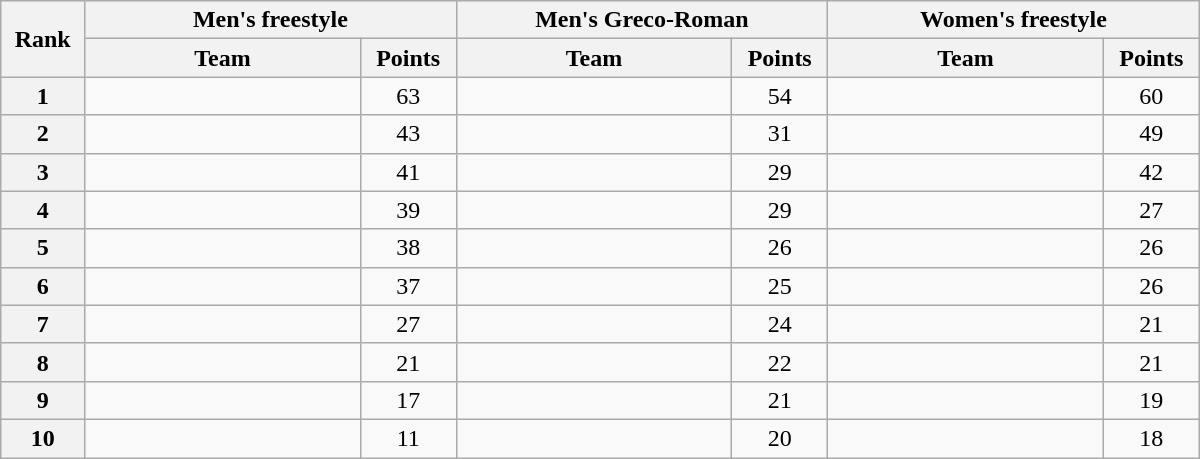<table class="wikitable" width=800 style="text-align:center;">
<tr>
<th width=7% rowspan="2">Rank</th>
<th colspan="2">Men's freestyle</th>
<th colspan="2">Men's Greco-Roman</th>
<th colspan="2">Women's freestyle</th>
</tr>
<tr>
<th width=23%>Team</th>
<th width=8%>Points</th>
<th width=23%>Team</th>
<th width=8%>Points</th>
<th width=23%>Team</th>
<th width=8%>Points</th>
</tr>
<tr>
<th>1</th>
<td align=left></td>
<td>63</td>
<td align=left></td>
<td>54</td>
<td align=left></td>
<td>60</td>
</tr>
<tr>
<th>2</th>
<td align=left></td>
<td>43</td>
<td align=left></td>
<td>31</td>
<td align=left></td>
<td>49</td>
</tr>
<tr>
<th>3</th>
<td align=left></td>
<td>41</td>
<td align=left></td>
<td>29</td>
<td align=left></td>
<td>42</td>
</tr>
<tr>
<th>4</th>
<td align=left></td>
<td>39</td>
<td align=left></td>
<td>29</td>
<td align=left></td>
<td>27</td>
</tr>
<tr>
<th>5</th>
<td align=left></td>
<td>38</td>
<td align=left></td>
<td>26</td>
<td align=left></td>
<td>26</td>
</tr>
<tr>
<th>6</th>
<td align=left></td>
<td>37</td>
<td align=left></td>
<td>25</td>
<td align=left></td>
<td>26</td>
</tr>
<tr>
<th>7</th>
<td align=left></td>
<td>27</td>
<td align=left></td>
<td>24</td>
<td align=left></td>
<td>21</td>
</tr>
<tr>
<th>8</th>
<td align=left></td>
<td>21</td>
<td align=left></td>
<td>22</td>
<td align=left></td>
<td>21</td>
</tr>
<tr>
<th>9</th>
<td align=left></td>
<td>17</td>
<td align=left></td>
<td>21</td>
<td align=left></td>
<td>19</td>
</tr>
<tr>
<th>10</th>
<td align=left></td>
<td>11</td>
<td align=left></td>
<td>20</td>
<td align=left></td>
<td>18</td>
</tr>
</table>
